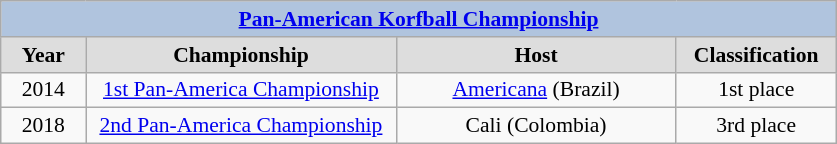<table class="wikitable" style=font-size:90%>
<tr align=center style="background:#B0C4DE;">
<td colspan=4><strong><a href='#'>Pan-American Korfball Championship</a></strong></td>
</tr>
<tr align=center bgcolor="#dddddd">
<td width=50><strong>Year</strong></td>
<td width=200><strong>Championship</strong></td>
<td width=180><strong>Host</strong></td>
<td width=100><strong>Classification</strong></td>
</tr>
<tr align=center>
<td>2014</td>
<td><a href='#'>1st Pan-America Championship</a></td>
<td><a href='#'>Americana</a> (Brazil)</td>
<td align="center">1st place</td>
</tr>
<tr align=center>
<td>2018</td>
<td><a href='#'>2nd Pan-America Championship</a></td>
<td>Cali (Colombia)</td>
<td align="center">3rd place</td>
</tr>
</table>
